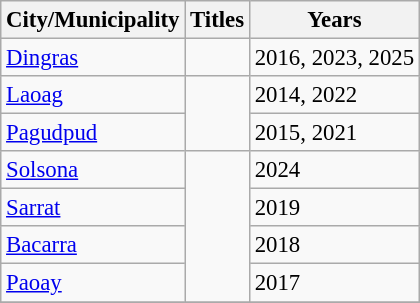<table class="wikitable sortable" style="font-size:95%;">
<tr>
<th>City/Municipality</th>
<th>Titles</th>
<th>Years</th>
</tr>
<tr>
<td> <a href='#'>Dingras</a></td>
<td></td>
<td>2016, 2023, 2025</td>
</tr>
<tr>
<td> <a href='#'>Laoag</a></td>
<td rowspan="2"></td>
<td>2014, 2022</td>
</tr>
<tr>
<td> <a href='#'>Pagudpud</a></td>
<td>2015, 2021</td>
</tr>
<tr>
<td> <a href='#'>Solsona</a></td>
<td rowspan="4"></td>
<td>2024</td>
</tr>
<tr>
<td> <a href='#'>Sarrat</a></td>
<td>2019</td>
</tr>
<tr>
<td> <a href='#'>Bacarra</a></td>
<td>2018</td>
</tr>
<tr>
<td> <a href='#'>Paoay</a></td>
<td>2017</td>
</tr>
<tr>
</tr>
</table>
